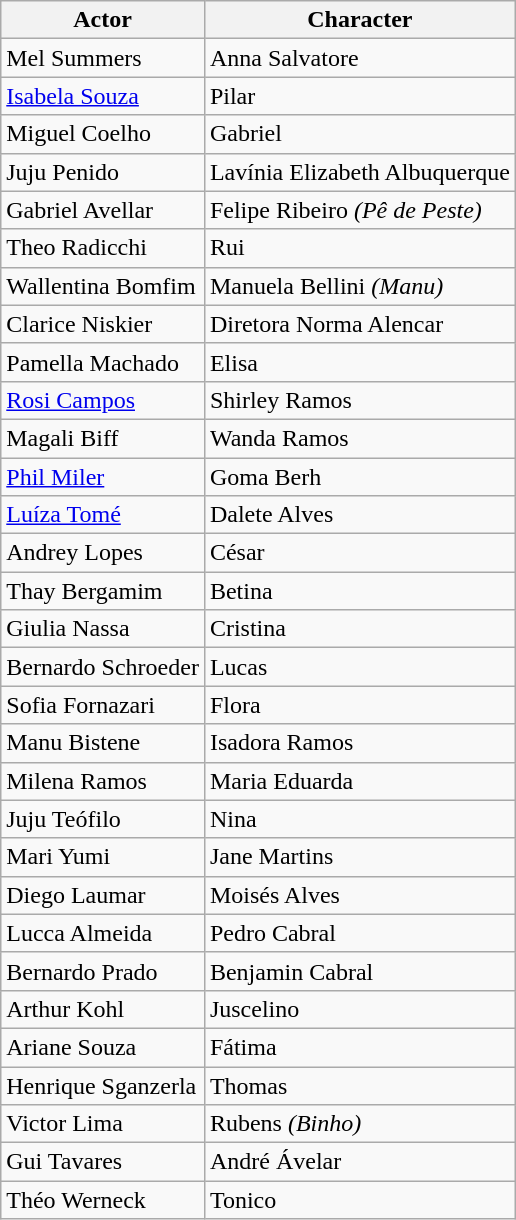<table class="wikitable">
<tr>
<th>Actor</th>
<th>Character</th>
</tr>
<tr>
<td>Mel Summers</td>
<td>Anna Salvatore</td>
</tr>
<tr>
<td><a href='#'>Isabela Souza</a></td>
<td>Pilar</td>
</tr>
<tr>
<td>Miguel Coelho</td>
<td>Gabriel</td>
</tr>
<tr>
<td>Juju Penido</td>
<td>Lavínia Elizabeth Albuquerque</td>
</tr>
<tr>
<td>Gabriel Avellar</td>
<td>Felipe Ribeiro <em>(Pê de Peste)</em></td>
</tr>
<tr>
<td>Theo Radicchi</td>
<td>Rui</td>
</tr>
<tr>
<td>Wallentina Bomfim</td>
<td>Manuela Bellini <em>(Manu)</em></td>
</tr>
<tr>
<td>Clarice Niskier</td>
<td>Diretora Norma Alencar</td>
</tr>
<tr>
<td>Pamella Machado</td>
<td>Elisa</td>
</tr>
<tr>
<td><a href='#'>Rosi Campos</a></td>
<td>Shirley Ramos</td>
</tr>
<tr>
<td>Magali Biff</td>
<td>Wanda Ramos</td>
</tr>
<tr>
<td><a href='#'>Phil Miler</a></td>
<td>Goma Berh</td>
</tr>
<tr>
<td><a href='#'>Luíza Tomé</a></td>
<td>Dalete Alves</td>
</tr>
<tr>
<td>Andrey Lopes</td>
<td>César</td>
</tr>
<tr>
<td>Thay Bergamim</td>
<td>Betina</td>
</tr>
<tr>
<td>Giulia Nassa</td>
<td>Cristina</td>
</tr>
<tr>
<td>Bernardo Schroeder</td>
<td>Lucas</td>
</tr>
<tr>
<td>Sofia Fornazari</td>
<td>Flora</td>
</tr>
<tr>
<td>Manu Bistene</td>
<td>Isadora Ramos</td>
</tr>
<tr>
<td>Milena Ramos</td>
<td>Maria Eduarda</td>
</tr>
<tr>
<td>Juju Teófilo</td>
<td>Nina</td>
</tr>
<tr>
<td>Mari Yumi</td>
<td>Jane Martins</td>
</tr>
<tr>
<td>Diego Laumar</td>
<td>Moisés Alves</td>
</tr>
<tr>
<td>Lucca Almeida</td>
<td>Pedro Cabral</td>
</tr>
<tr>
<td>Bernardo Prado</td>
<td>Benjamin Cabral</td>
</tr>
<tr>
<td>Arthur Kohl</td>
<td>Juscelino</td>
</tr>
<tr>
<td>Ariane Souza</td>
<td>Fátima</td>
</tr>
<tr>
<td>Henrique Sganzerla</td>
<td>Thomas</td>
</tr>
<tr>
<td>Victor Lima</td>
<td>Rubens <em>(Binho)</em></td>
</tr>
<tr>
<td>Gui Tavares</td>
<td>André Ávelar</td>
</tr>
<tr>
<td>Théo Werneck</td>
<td>Tonico</td>
</tr>
</table>
